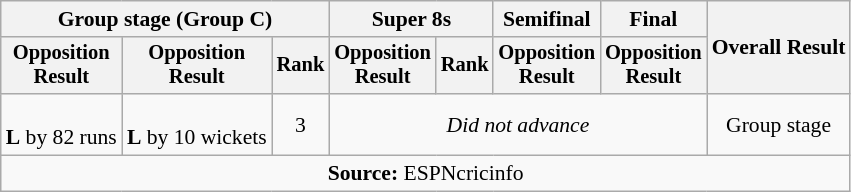<table class=wikitable style=font-size:90%;text-align:center>
<tr>
<th colspan=3>Group stage (Group C)</th>
<th colspan=2>Super 8s</th>
<th>Semifinal</th>
<th>Final</th>
<th rowspan=2>Overall Result</th>
</tr>
<tr style=font-size:95%>
<th>Opposition<br>Result</th>
<th>Opposition<br>Result</th>
<th>Rank</th>
<th>Opposition<br>Result</th>
<th>Rank</th>
<th>Opposition<br>Result</th>
<th>Opposition<br>Result</th>
</tr>
<tr>
<td><br><strong>L</strong> by 82 runs</td>
<td><br><strong>L</strong> by 10 wickets</td>
<td>3</td>
<td colspan=4><em>Did not advance</em></td>
<td>Group stage</td>
</tr>
<tr>
<td colspan="11"><strong>Source:</strong> ESPNcricinfo</td>
</tr>
</table>
